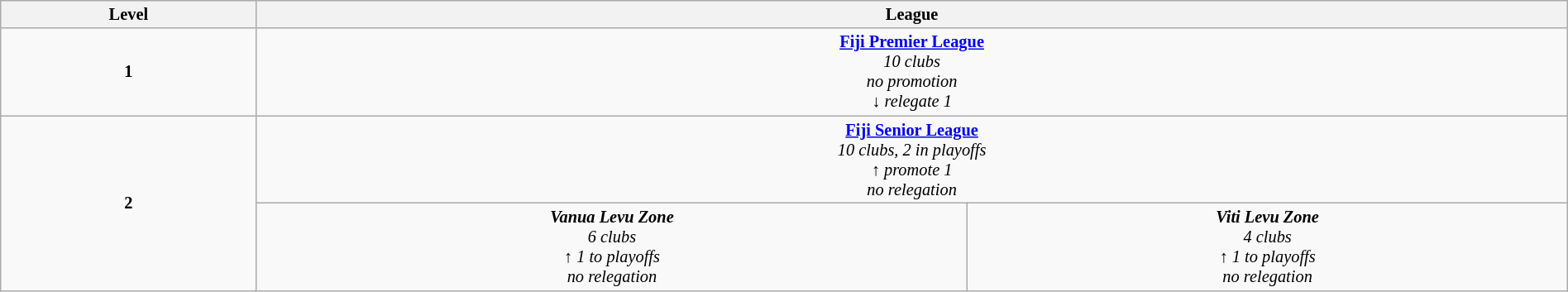<table class="wikitable" style="text-align: center; font-size: 85%;" width="100%;">
<tr>
<th>Level</th>
<th colspan="2">League</th>
</tr>
<tr>
<td><strong>1</strong></td>
<td colspan="2"><strong><a href='#'>Fiji Premier League</a></strong><br><em>10 clubs<br>no promotion</em><br>↓ <em>relegate 1</em></td>
</tr>
<tr>
<td rowspan="3"><strong>2</strong></td>
<td colspan="2"><strong><a href='#'>Fiji Senior League</a></strong><br><em>10 clubs, 2 in playoffs</em><br>↑ <em>promote 1<br>no relegation</em></td>
</tr>
<tr>
<td><strong><em>Vanua Levu Zone</em></strong><br><em>6 clubs</em><br>↑ <em>1 to playoffs<br>no relegation</em></td>
<td><strong><em>Viti Levu Zone</em></strong><br><em>4 clubs</em><br>↑ <em>1 to playoffs<br>no relegation</em></td>
</tr>
</table>
